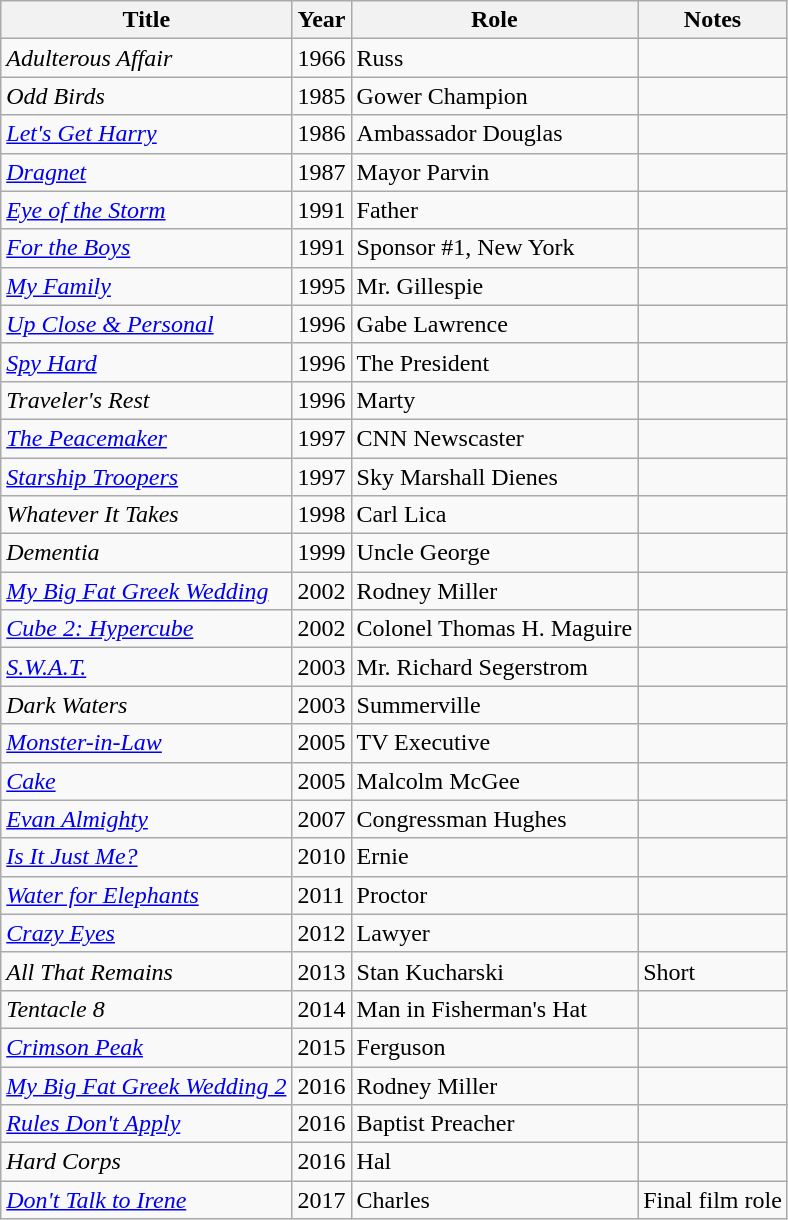<table class="wikitable sortable">
<tr>
<th>Title</th>
<th>Year</th>
<th>Role</th>
<th class="unsortable">Notes</th>
</tr>
<tr>
<td><em>Adulterous Affair</em></td>
<td>1966</td>
<td>Russ</td>
<td></td>
</tr>
<tr>
<td><em>Odd Birds</em></td>
<td>1985</td>
<td>Gower Champion</td>
<td></td>
</tr>
<tr>
<td><em><a href='#'>Let's Get Harry</a></em></td>
<td>1986</td>
<td>Ambassador Douglas</td>
<td></td>
</tr>
<tr>
<td><em><a href='#'>Dragnet</a></em></td>
<td>1987</td>
<td>Mayor Parvin</td>
<td></td>
</tr>
<tr>
<td><em><a href='#'>Eye of the Storm</a></em></td>
<td>1991</td>
<td>Father</td>
<td></td>
</tr>
<tr>
<td><em><a href='#'>For the Boys</a></em></td>
<td>1991</td>
<td>Sponsor #1, New York</td>
<td></td>
</tr>
<tr>
<td><em><a href='#'>My Family</a></em></td>
<td>1995</td>
<td>Mr. Gillespie</td>
<td></td>
</tr>
<tr>
<td><em><a href='#'>Up Close & Personal</a></em></td>
<td>1996</td>
<td>Gabe Lawrence</td>
<td></td>
</tr>
<tr>
<td><em><a href='#'>Spy Hard</a></em></td>
<td>1996</td>
<td>The President</td>
<td></td>
</tr>
<tr>
<td><em>Traveler's Rest</em></td>
<td>1996</td>
<td>Marty</td>
<td></td>
</tr>
<tr>
<td data-sort-value="Peacemaker, The"><em><a href='#'>The Peacemaker</a></em></td>
<td>1997</td>
<td>CNN Newscaster</td>
<td></td>
</tr>
<tr>
<td><em><a href='#'>Starship Troopers</a></em></td>
<td>1997</td>
<td>Sky Marshall Dienes</td>
<td></td>
</tr>
<tr>
<td><em>Whatever It Takes</em></td>
<td>1998</td>
<td>Carl Lica</td>
<td></td>
</tr>
<tr>
<td><em>Dementia</em></td>
<td>1999</td>
<td>Uncle George</td>
<td></td>
</tr>
<tr>
<td><em><a href='#'>My Big Fat Greek Wedding</a></em></td>
<td>2002</td>
<td>Rodney Miller</td>
<td></td>
</tr>
<tr>
<td><em><a href='#'>Cube 2: Hypercube</a></em></td>
<td>2002</td>
<td>Colonel Thomas H. Maguire</td>
<td></td>
</tr>
<tr>
<td><em><a href='#'>S.W.A.T.</a></em></td>
<td>2003</td>
<td>Mr. Richard Segerstrom</td>
<td></td>
</tr>
<tr>
<td><em>Dark Waters</em></td>
<td>2003</td>
<td>Summerville</td>
<td></td>
</tr>
<tr>
<td><em><a href='#'>Monster-in-Law</a></em></td>
<td>2005</td>
<td>TV Executive</td>
<td></td>
</tr>
<tr>
<td><em><a href='#'>Cake</a></em></td>
<td>2005</td>
<td>Malcolm McGee</td>
<td></td>
</tr>
<tr>
<td><em><a href='#'>Evan Almighty</a></em></td>
<td>2007</td>
<td>Congressman Hughes</td>
<td></td>
</tr>
<tr>
<td><em><a href='#'>Is It Just Me?</a></em></td>
<td>2010</td>
<td>Ernie</td>
<td></td>
</tr>
<tr>
<td><em><a href='#'>Water for Elephants</a></em></td>
<td>2011</td>
<td>Proctor</td>
<td></td>
</tr>
<tr>
<td><em><a href='#'>Crazy Eyes</a></em></td>
<td>2012</td>
<td>Lawyer</td>
<td></td>
</tr>
<tr>
<td><em>All That Remains</em></td>
<td>2013</td>
<td>Stan Kucharski</td>
<td>Short</td>
</tr>
<tr>
<td><em>Tentacle 8</em></td>
<td>2014</td>
<td>Man in Fisherman's Hat</td>
<td></td>
</tr>
<tr>
<td><em><a href='#'>Crimson Peak</a></em></td>
<td>2015</td>
<td>Ferguson</td>
<td></td>
</tr>
<tr>
<td><em><a href='#'>My Big Fat Greek Wedding 2</a></em></td>
<td>2016</td>
<td>Rodney Miller</td>
<td></td>
</tr>
<tr>
<td><em><a href='#'>Rules Don't Apply</a></em></td>
<td>2016</td>
<td>Baptist Preacher</td>
<td></td>
</tr>
<tr>
<td><em>Hard Corps</em></td>
<td>2016</td>
<td>Hal</td>
<td></td>
</tr>
<tr>
<td><em><a href='#'>Don't Talk to Irene</a></em></td>
<td>2017</td>
<td>Charles</td>
<td>Final film role</td>
</tr>
</table>
